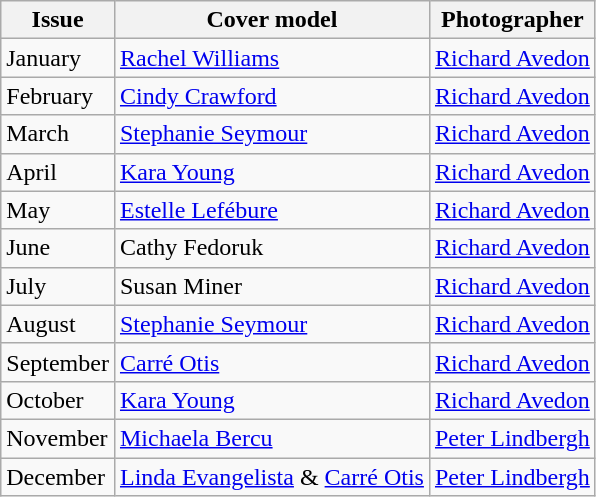<table class="sortable wikitable">
<tr>
<th>Issue</th>
<th>Cover model</th>
<th>Photographer</th>
</tr>
<tr>
<td>January</td>
<td><a href='#'>Rachel Williams</a></td>
<td><a href='#'>Richard Avedon</a></td>
</tr>
<tr>
<td>February</td>
<td><a href='#'>Cindy Crawford</a></td>
<td><a href='#'>Richard Avedon</a></td>
</tr>
<tr>
<td>March</td>
<td><a href='#'>Stephanie Seymour</a></td>
<td><a href='#'>Richard Avedon</a></td>
</tr>
<tr>
<td>April</td>
<td><a href='#'>Kara Young</a></td>
<td><a href='#'>Richard Avedon</a></td>
</tr>
<tr>
<td>May</td>
<td><a href='#'>Estelle Lefébure</a></td>
<td><a href='#'>Richard Avedon</a></td>
</tr>
<tr>
<td>June</td>
<td>Cathy Fedoruk</td>
<td><a href='#'>Richard Avedon</a></td>
</tr>
<tr>
<td>July</td>
<td>Susan Miner</td>
<td><a href='#'>Richard Avedon</a></td>
</tr>
<tr>
<td>August</td>
<td><a href='#'>Stephanie Seymour</a></td>
<td><a href='#'>Richard Avedon</a></td>
</tr>
<tr>
<td>September</td>
<td><a href='#'>Carré Otis</a></td>
<td><a href='#'>Richard Avedon</a></td>
</tr>
<tr>
<td>October</td>
<td><a href='#'>Kara Young</a></td>
<td><a href='#'>Richard Avedon</a></td>
</tr>
<tr>
<td>November</td>
<td><a href='#'>Michaela Bercu</a></td>
<td><a href='#'>Peter Lindbergh</a></td>
</tr>
<tr>
<td>December</td>
<td><a href='#'>Linda Evangelista</a> & <a href='#'>Carré Otis</a></td>
<td><a href='#'>Peter Lindbergh</a></td>
</tr>
</table>
